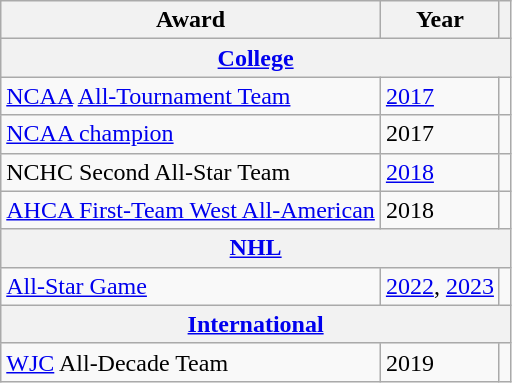<table class="wikitable">
<tr>
<th>Award</th>
<th>Year</th>
<th></th>
</tr>
<tr>
<th colspan="3"><a href='#'>College</a></th>
</tr>
<tr>
<td><a href='#'>NCAA</a> <a href='#'>All-Tournament Team</a></td>
<td><a href='#'>2017</a></td>
<td></td>
</tr>
<tr>
<td><a href='#'>NCAA champion</a></td>
<td>2017</td>
<td></td>
</tr>
<tr>
<td>NCHC Second All-Star Team</td>
<td><a href='#'>2018</a></td>
<td></td>
</tr>
<tr>
<td><a href='#'>AHCA First-Team West All-American</a></td>
<td>2018</td>
<td></td>
</tr>
<tr>
<th colspan="3"><a href='#'>NHL</a></th>
</tr>
<tr>
<td><a href='#'>All-Star Game</a></td>
<td><a href='#'>2022</a>, <a href='#'>2023</a></td>
<td></td>
</tr>
<tr>
<th colspan="3"><a href='#'>International</a></th>
</tr>
<tr>
<td><a href='#'>WJC</a> All-Decade Team</td>
<td>2019</td>
<td></td>
</tr>
</table>
